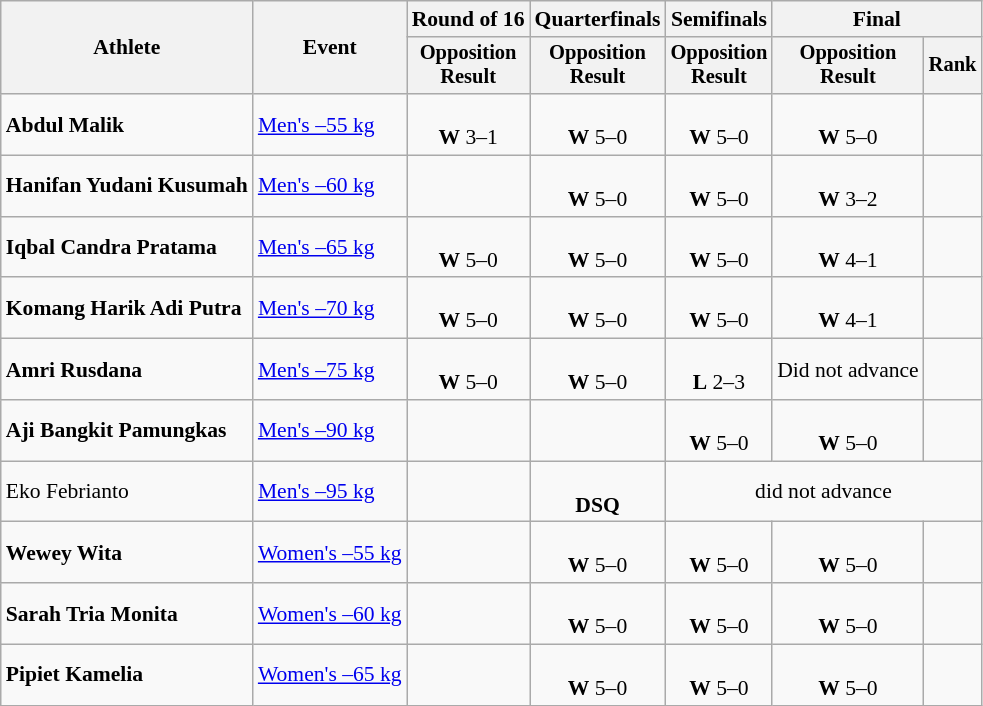<table class=wikitable style=font-size:90%;text-align:center>
<tr>
<th rowspan=2>Athlete</th>
<th rowspan=2>Event</th>
<th>Round of 16</th>
<th>Quarterfinals</th>
<th>Semifinals</th>
<th colspan=2>Final</th>
</tr>
<tr style="font-size:95%">
<th>Opposition<br>Result</th>
<th>Opposition<br>Result</th>
<th>Opposition<br>Result</th>
<th>Opposition<br>Result</th>
<th>Rank</th>
</tr>
<tr>
<td align=left><strong>Abdul Malik</strong></td>
<td align=left><a href='#'>Men's –55 kg</a></td>
<td> <br><strong>W</strong> 3–1</td>
<td> <br><strong>W</strong> 5–0</td>
<td> <br><strong>W</strong> 5–0</td>
<td> <br><strong>W</strong> 5–0</td>
<td></td>
</tr>
<tr>
<td align=left><strong>Hanifan Yudani Kusumah</strong></td>
<td align=left><a href='#'>Men's –60 kg</a></td>
<td></td>
<td> <br><strong>W</strong> 5–0</td>
<td> <br><strong>W</strong> 5–0</td>
<td> <br><strong>W</strong> 3–2</td>
<td></td>
</tr>
<tr>
<td align=left><strong>Iqbal Candra Pratama</strong></td>
<td align=left><a href='#'>Men's –65 kg</a></td>
<td> <br><strong>W</strong> 5–0</td>
<td> <br><strong>W</strong> 5–0</td>
<td> <br><strong>W</strong> 5–0</td>
<td> <br><strong>W</strong> 4–1</td>
<td></td>
</tr>
<tr>
<td align=left><strong>Komang Harik Adi Putra</strong></td>
<td align=left><a href='#'>Men's –70 kg</a></td>
<td> <br><strong>W</strong> 5–0</td>
<td> <br><strong>W</strong> 5–0</td>
<td> <br><strong>W</strong> 5–0</td>
<td> <br><strong>W</strong> 4–1</td>
<td></td>
</tr>
<tr>
<td align=left><strong>Amri Rusdana</strong></td>
<td align=left><a href='#'>Men's –75 kg</a></td>
<td> <br><strong>W</strong> 5–0</td>
<td> <br><strong>W</strong> 5–0</td>
<td> <br><strong>L</strong> 2–3</td>
<td>Did not advance</td>
<td></td>
</tr>
<tr>
<td align=left><strong>Aji Bangkit Pamungkas</strong></td>
<td align=left><a href='#'>Men's –90 kg</a></td>
<td></td>
<td></td>
<td> <br><strong>W</strong> 5–0</td>
<td> <br><strong>W</strong> 5–0</td>
<td></td>
</tr>
<tr>
<td align=left>Eko Febrianto</td>
<td align=left><a href='#'>Men's –95 kg</a></td>
<td></td>
<td> <br><strong>DSQ</strong></td>
<td colspan=3>did not advance</td>
</tr>
<tr>
<td align=left><strong>Wewey Wita</strong></td>
<td align=left><a href='#'>Women's –55 kg</a></td>
<td></td>
<td> <br><strong>W</strong> 5–0</td>
<td> <br><strong>W</strong> 5–0</td>
<td> <br><strong>W</strong> 5–0</td>
<td></td>
</tr>
<tr>
<td align=left><strong>Sarah Tria Monita</strong></td>
<td align=left><a href='#'>Women's –60 kg</a></td>
<td></td>
<td> <br><strong>W</strong> 5–0</td>
<td> <br><strong>W</strong> 5–0</td>
<td> <br><strong>W</strong> 5–0</td>
<td></td>
</tr>
<tr>
<td align=left><strong>Pipiet Kamelia</strong></td>
<td align=left><a href='#'>Women's –65 kg</a></td>
<td></td>
<td> <br><strong>W</strong> 5–0</td>
<td> <br><strong>W</strong> 5–0</td>
<td> <br><strong>W</strong> 5–0</td>
<td></td>
</tr>
</table>
